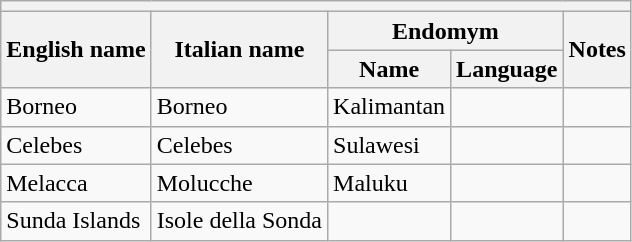<table class="wikitable sortable">
<tr>
<th colspan="5"></th>
</tr>
<tr>
<th rowspan="2">English name</th>
<th rowspan="2">Italian name</th>
<th colspan="2">Endomym</th>
<th rowspan="2">Notes</th>
</tr>
<tr>
<th>Name</th>
<th>Language</th>
</tr>
<tr>
<td>Borneo</td>
<td>Borneo</td>
<td>Kalimantan</td>
<td></td>
<td></td>
</tr>
<tr>
<td>Celebes</td>
<td>Celebes</td>
<td>Sulawesi</td>
<td></td>
<td></td>
</tr>
<tr>
<td>Melacca</td>
<td>Molucche</td>
<td>Maluku</td>
<td></td>
<td></td>
</tr>
<tr>
<td>Sunda Islands</td>
<td>Isole della Sonda</td>
<td></td>
<td></td>
<td></td>
</tr>
</table>
